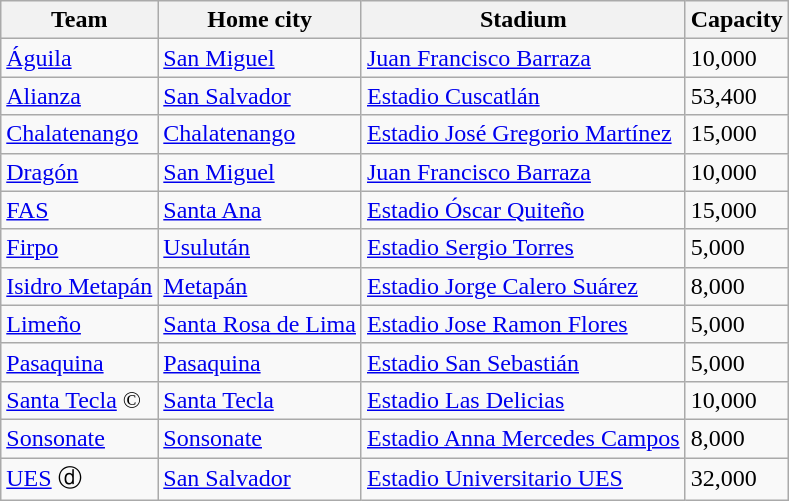<table class="wikitable sortable">
<tr>
<th>Team</th>
<th>Home city</th>
<th>Stadium</th>
<th>Capacity</th>
</tr>
<tr>
<td><a href='#'>Águila</a></td>
<td><a href='#'>San Miguel</a></td>
<td><a href='#'>Juan Francisco Barraza</a></td>
<td>10,000</td>
</tr>
<tr>
<td><a href='#'>Alianza</a></td>
<td><a href='#'>San Salvador</a></td>
<td><a href='#'>Estadio Cuscatlán</a></td>
<td>53,400</td>
</tr>
<tr>
<td><a href='#'>Chalatenango</a></td>
<td><a href='#'>Chalatenango</a></td>
<td><a href='#'>Estadio José Gregorio Martínez</a></td>
<td>15,000</td>
</tr>
<tr>
<td><a href='#'>Dragón</a></td>
<td><a href='#'>San Miguel</a></td>
<td><a href='#'>Juan Francisco Barraza</a></td>
<td>10,000</td>
</tr>
<tr>
<td><a href='#'>FAS</a></td>
<td><a href='#'>Santa Ana</a></td>
<td><a href='#'>Estadio Óscar Quiteño</a></td>
<td>15,000</td>
</tr>
<tr>
<td><a href='#'>Firpo</a></td>
<td><a href='#'>Usulután</a></td>
<td><a href='#'>Estadio Sergio Torres</a></td>
<td>5,000</td>
</tr>
<tr>
<td><a href='#'>Isidro Metapán</a></td>
<td><a href='#'>Metapán</a></td>
<td><a href='#'>Estadio Jorge Calero Suárez</a></td>
<td>8,000</td>
</tr>
<tr>
<td><a href='#'>Limeño</a></td>
<td><a href='#'>Santa Rosa de Lima</a></td>
<td><a href='#'>Estadio Jose Ramon Flores</a></td>
<td>5,000</td>
</tr>
<tr>
<td><a href='#'>Pasaquina</a></td>
<td><a href='#'>Pasaquina</a></td>
<td><a href='#'>Estadio San Sebastián</a></td>
<td>5,000</td>
</tr>
<tr>
<td><a href='#'>Santa Tecla</a> ©</td>
<td><a href='#'>Santa Tecla</a></td>
<td><a href='#'>Estadio Las Delicias</a></td>
<td>10,000</td>
</tr>
<tr>
<td><a href='#'>Sonsonate</a></td>
<td><a href='#'>Sonsonate</a></td>
<td><a href='#'>Estadio Anna Mercedes Campos</a></td>
<td>8,000</td>
</tr>
<tr>
<td><a href='#'>UES</a> ⓓ</td>
<td><a href='#'>San Salvador</a></td>
<td><a href='#'>Estadio Universitario UES</a></td>
<td>32,000</td>
</tr>
</table>
